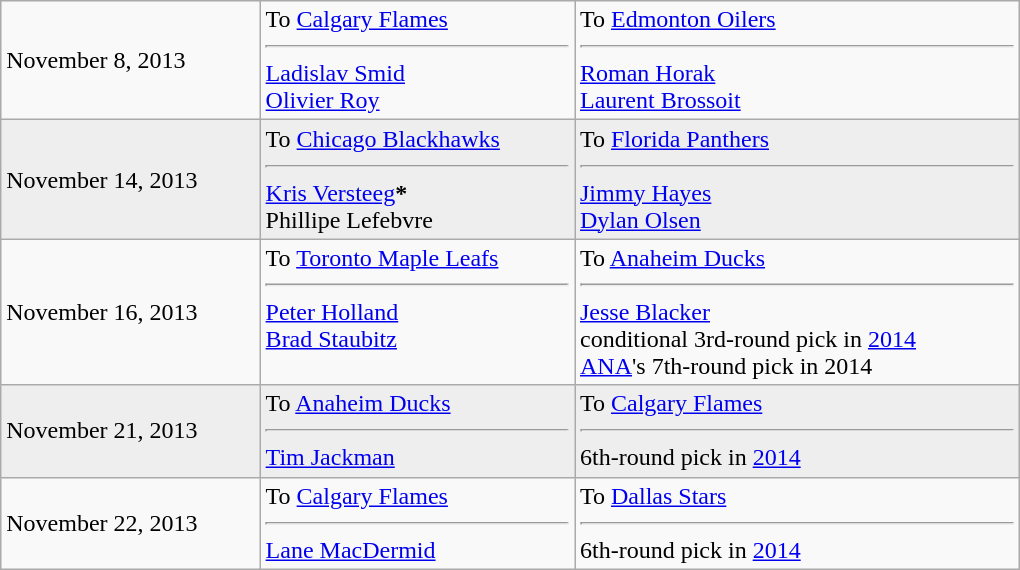<table class="wikitable" style="border:1px solid #999999; width:680px;">
<tr>
<td>November 8, 2013</td>
<td valign="top">To <a href='#'>Calgary Flames</a><hr><a href='#'>Ladislav Smid</a><br><a href='#'>Olivier Roy</a></td>
<td valign="top">To <a href='#'>Edmonton Oilers</a><hr><a href='#'>Roman Horak</a><br><a href='#'>Laurent Brossoit</a></td>
</tr>
<tr bgcolor="eeeeee">
<td>November 14, 2013</td>
<td valign="top">To <a href='#'>Chicago Blackhawks</a><hr><a href='#'>Kris Versteeg</a><span><strong>*</strong></span><br>Phillipe Lefebvre</td>
<td valign="top">To <a href='#'>Florida Panthers</a><hr><a href='#'>Jimmy Hayes</a><br><a href='#'>Dylan Olsen</a></td>
</tr>
<tr>
<td>November 16, 2013</td>
<td valign="top">To <a href='#'>Toronto Maple Leafs</a><hr><a href='#'>Peter Holland</a><br><a href='#'>Brad Staubitz</a></td>
<td valign="top">To <a href='#'>Anaheim Ducks</a><hr><a href='#'>Jesse Blacker</a><br>conditional 3rd-round pick in <a href='#'>2014</a><br><a href='#'>ANA</a>'s 7th-round pick in 2014</td>
</tr>
<tr bgcolor="eeeeee">
<td>November 21, 2013</td>
<td valign="top">To <a href='#'>Anaheim Ducks</a><hr><a href='#'>Tim Jackman</a></td>
<td valign="top">To <a href='#'>Calgary Flames</a><hr>6th-round pick in <a href='#'>2014</a></td>
</tr>
<tr>
<td>November 22, 2013</td>
<td valign="top">To <a href='#'>Calgary Flames</a><hr><a href='#'>Lane MacDermid</a></td>
<td valign="top">To <a href='#'>Dallas Stars</a><hr>6th-round pick in <a href='#'>2014</a></td>
</tr>
</table>
